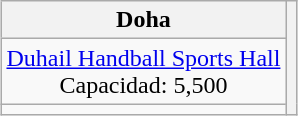<table class="wikitable" style="margin:1em auto; text-align:center;">
<tr>
<th style="border-left:none; border-right;">Doha</th>
<th rowspan="6"></th>
</tr>
<tr>
<td><a href='#'>Duhail Handball Sports Hall</a><br>Capacidad: 5,500</td>
</tr>
<tr>
<td></td>
</tr>
</table>
